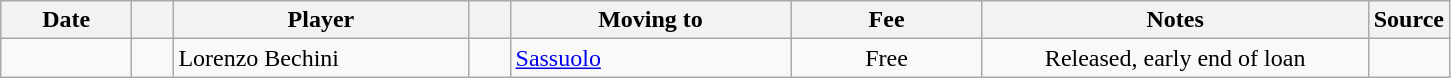<table class="wikitable sortable">
<tr>
<th style="width:80px;">Date</th>
<th style="width:20px;"></th>
<th style="width:190px;">Player</th>
<th style="width:20px;"></th>
<th style="width:180px;">Moving to</th>
<th style="width:120px;" class="unsortable">Fee</th>
<th style="width:250px;" class="unsortable">Notes</th>
<th style="width:20px;">Source</th>
</tr>
<tr>
<td></td>
<td align=center></td>
<td> Lorenzo Bechini</td>
<td align=center></td>
<td> <a href='#'>Sassuolo</a></td>
<td align="center">Free</td>
<td align=center>Released, early end of loan</td>
<td><small></small></td>
</tr>
</table>
